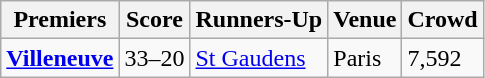<table class="wikitable">
<tr>
<th>Premiers</th>
<th>Score</th>
<th>Runners-Up</th>
<th>Venue</th>
<th>Crowd</th>
</tr>
<tr>
<td> <strong><a href='#'>Villeneuve</a></strong></td>
<td>33–20</td>
<td> <a href='#'>St Gaudens</a></td>
<td>Paris</td>
<td>7,592</td>
</tr>
</table>
